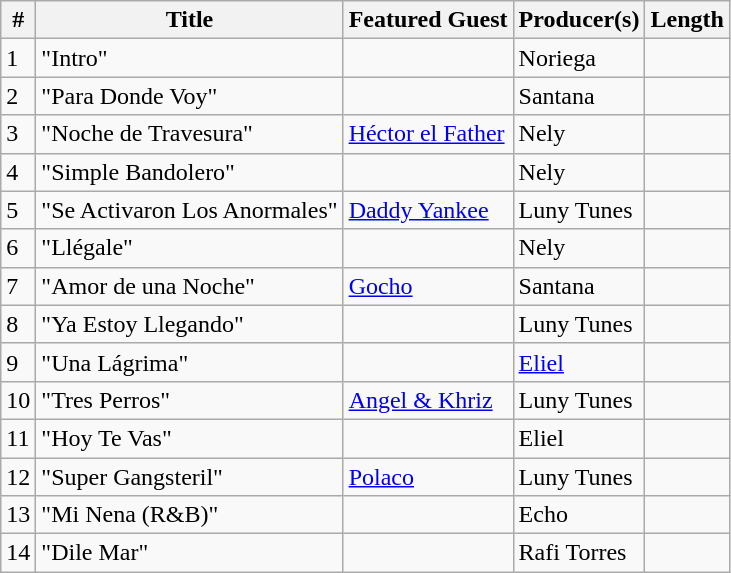<table class="wikitable">
<tr>
<th style="text-align:center;">#</th>
<th style="text-align:center;">Title</th>
<th style="text-align:center;">Featured Guest</th>
<th style="text-align:center;">Producer(s)</th>
<th style="text-align:center;">Length</th>
</tr>
<tr>
<td>1</td>
<td>"Intro"</td>
<td></td>
<td>Noriega</td>
<td></td>
</tr>
<tr>
<td>2</td>
<td>"Para Donde Voy"</td>
<td></td>
<td>Santana</td>
<td></td>
</tr>
<tr>
<td>3</td>
<td>"Noche de Travesura"</td>
<td><a href='#'>Héctor el Father</a></td>
<td>Nely</td>
<td></td>
</tr>
<tr>
<td>4</td>
<td>"Simple Bandolero"</td>
<td></td>
<td>Nely</td>
<td></td>
</tr>
<tr>
<td>5</td>
<td>"Se Activaron Los Anormales"</td>
<td><a href='#'>Daddy Yankee</a></td>
<td>Luny Tunes</td>
<td></td>
</tr>
<tr>
<td>6</td>
<td>"Llégale"</td>
<td></td>
<td>Nely</td>
<td></td>
</tr>
<tr>
<td>7</td>
<td>"Amor de una Noche"</td>
<td><a href='#'>Gocho</a></td>
<td>Santana</td>
<td></td>
</tr>
<tr>
<td>8</td>
<td>"Ya Estoy Llegando"</td>
<td></td>
<td>Luny Tunes</td>
<td></td>
</tr>
<tr>
<td>9</td>
<td>"Una Lágrima"</td>
<td></td>
<td><a href='#'>Eliel</a></td>
<td></td>
</tr>
<tr>
<td>10</td>
<td>"Tres Perros"</td>
<td><a href='#'>Angel & Khriz</a></td>
<td>Luny Tunes</td>
<td></td>
</tr>
<tr>
<td>11</td>
<td>"Hoy Te Vas"</td>
<td></td>
<td>Eliel</td>
<td></td>
</tr>
<tr>
<td>12</td>
<td>"Super Gangsteril"</td>
<td><a href='#'>Polaco</a></td>
<td>Luny Tunes</td>
<td></td>
</tr>
<tr>
<td>13</td>
<td>"Mi Nena (R&B)"</td>
<td></td>
<td>Echo</td>
<td></td>
</tr>
<tr>
<td>14</td>
<td>"Dile Mar"</td>
<td></td>
<td>Rafi Torres</td>
<td></td>
</tr>
</table>
